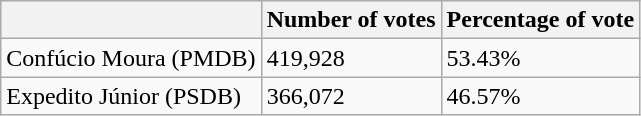<table class="wikitable">
<tr>
<th></th>
<th>Number of votes</th>
<th>Percentage of vote</th>
</tr>
<tr>
<td>Confúcio Moura (PMDB)</td>
<td>419,928</td>
<td>53.43%</td>
</tr>
<tr>
<td>Expedito Júnior (PSDB)</td>
<td>366,072</td>
<td>46.57%</td>
</tr>
</table>
